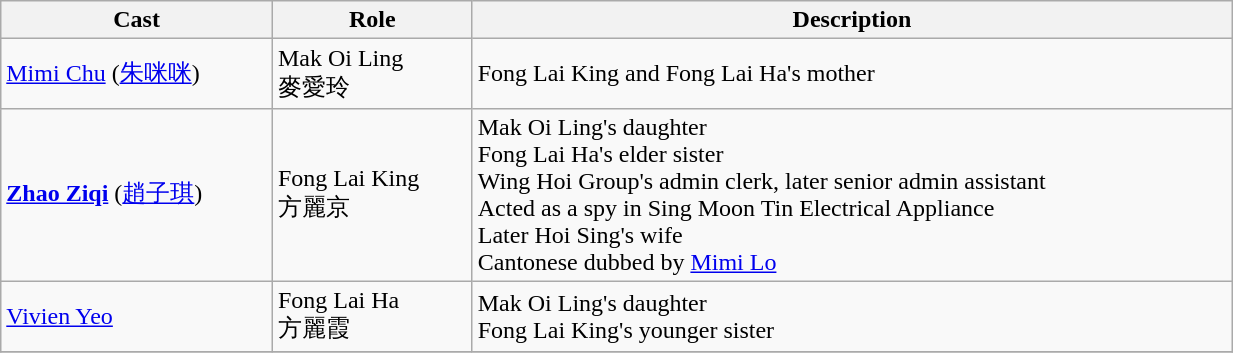<table class="wikitable" width="65%">
<tr>
<th>Cast</th>
<th>Role</th>
<th>Description</th>
</tr>
<tr>
<td><a href='#'>Mimi Chu</a> (<a href='#'>朱咪咪</a>)</td>
<td>Mak Oi Ling<br>麥愛玲</td>
<td>Fong Lai King and Fong Lai Ha's mother</td>
</tr>
<tr>
<td><strong><a href='#'>Zhao Ziqi</a></strong> (<a href='#'>趙子琪</a>)</td>
<td>Fong Lai King<br>方麗京</td>
<td>Mak Oi Ling's daughter<br>Fong Lai Ha's elder sister<br>Wing Hoi Group's admin clerk, later senior admin assistant<br>Acted as a spy in Sing Moon Tin Electrical Appliance<br>Later Hoi Sing's wife<br>Cantonese dubbed by <a href='#'>Mimi Lo</a></td>
</tr>
<tr>
<td><a href='#'>Vivien Yeo</a></td>
<td>Fong Lai Ha<br>方麗霞</td>
<td>Mak Oi Ling's daughter<br>Fong Lai King's younger sister</td>
</tr>
<tr>
</tr>
</table>
